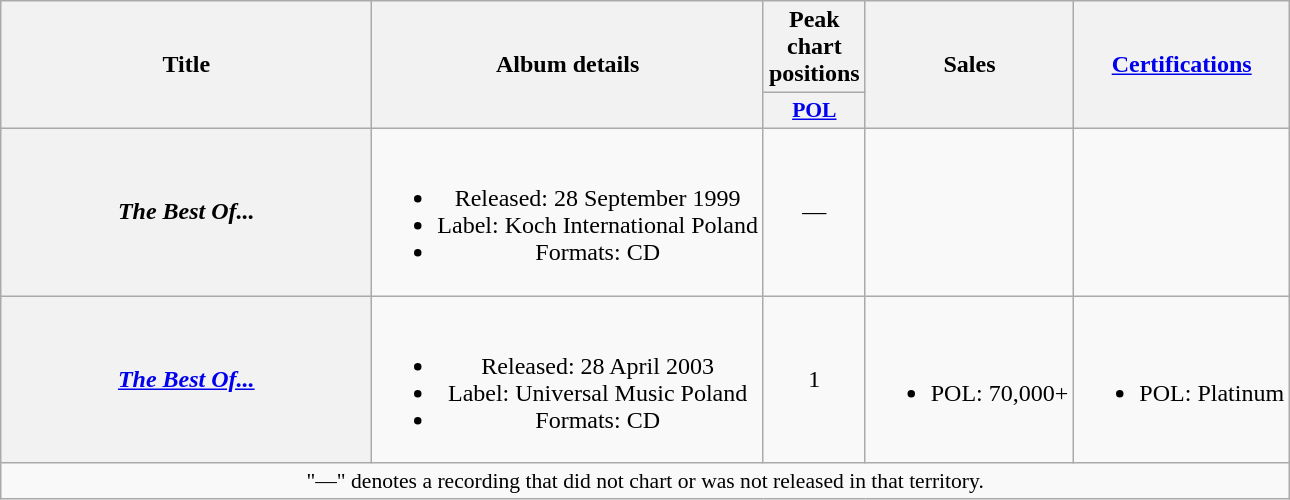<table class="wikitable plainrowheaders" style="text-align:center;">
<tr>
<th scope="col" rowspan="2" style="width:15em;">Title</th>
<th scope="col" rowspan="2">Album details</th>
<th scope="col">Peak chart positions</th>
<th scope="col" rowspan="2">Sales</th>
<th scope="col" rowspan="2"><a href='#'>Certifications</a></th>
</tr>
<tr>
<th scope="col" style="width:3em;font-size:90%;"><a href='#'>POL</a><br></th>
</tr>
<tr>
<th scope="row"><em>The Best Of...</em></th>
<td><br><ul><li>Released: 28 September 1999</li><li>Label: Koch International Poland</li><li>Formats: CD</li></ul></td>
<td>—</td>
<td></td>
<td></td>
</tr>
<tr>
<th scope="row"><em><a href='#'>The Best Of...</a></em></th>
<td><br><ul><li>Released: 28 April 2003</li><li>Label: Universal Music Poland</li><li>Formats: CD</li></ul></td>
<td>1</td>
<td><br><ul><li>POL: 70,000+</li></ul></td>
<td><br><ul><li>POL: Platinum</li></ul></td>
</tr>
<tr>
<td colspan="20" style="font-size:90%">"—" denotes a recording that did not chart or was not released in that territory.</td>
</tr>
</table>
